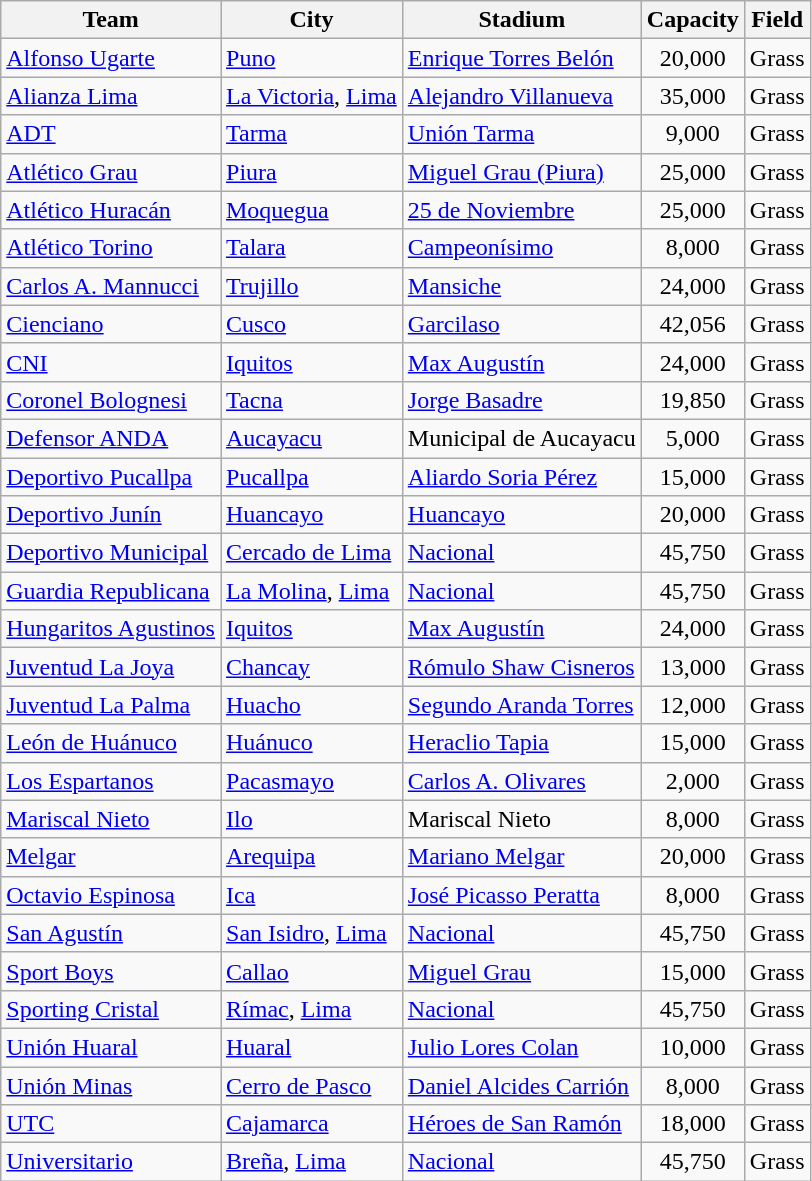<table class="wikitable sortable">
<tr>
<th>Team</th>
<th>City</th>
<th>Stadium</th>
<th>Capacity</th>
<th>Field</th>
</tr>
<tr>
<td><a href='#'>Alfonso Ugarte</a></td>
<td><a href='#'>Puno</a></td>
<td><a href='#'>Enrique Torres Belón</a></td>
<td align="center">20,000</td>
<td>Grass</td>
</tr>
<tr>
<td><a href='#'>Alianza Lima</a></td>
<td><a href='#'>La Victoria</a>, <a href='#'>Lima</a></td>
<td><a href='#'>Alejandro Villanueva</a></td>
<td align="center">35,000</td>
<td>Grass</td>
</tr>
<tr>
<td><a href='#'>ADT</a></td>
<td><a href='#'>Tarma</a></td>
<td><a href='#'>Unión Tarma</a></td>
<td align="center">9,000</td>
<td>Grass</td>
</tr>
<tr>
<td><a href='#'>Atlético Grau</a></td>
<td><a href='#'>Piura</a></td>
<td><a href='#'>Miguel Grau (Piura)</a></td>
<td align="center">25,000</td>
<td>Grass</td>
</tr>
<tr>
<td><a href='#'>Atlético Huracán</a></td>
<td><a href='#'>Moquegua</a></td>
<td><a href='#'>25 de Noviembre</a></td>
<td align="center">25,000</td>
<td>Grass</td>
</tr>
<tr>
<td><a href='#'>Atlético Torino</a></td>
<td><a href='#'>Talara</a></td>
<td><a href='#'>Campeonísimo</a></td>
<td align="center">8,000</td>
<td>Grass</td>
</tr>
<tr>
<td><a href='#'>Carlos A. Mannucci</a></td>
<td><a href='#'>Trujillo</a></td>
<td><a href='#'>Mansiche</a></td>
<td align="center">24,000</td>
<td>Grass</td>
</tr>
<tr>
<td><a href='#'>Cienciano</a></td>
<td><a href='#'>Cusco</a></td>
<td><a href='#'>Garcilaso</a></td>
<td align="center">42,056</td>
<td>Grass</td>
</tr>
<tr>
<td><a href='#'>CNI</a></td>
<td><a href='#'>Iquitos</a></td>
<td><a href='#'>Max Augustín</a></td>
<td align="center">24,000</td>
<td>Grass</td>
</tr>
<tr>
<td><a href='#'>Coronel Bolognesi</a></td>
<td><a href='#'>Tacna</a></td>
<td><a href='#'>Jorge Basadre</a></td>
<td align="center">19,850</td>
<td>Grass</td>
</tr>
<tr>
<td><a href='#'>Defensor ANDA</a></td>
<td><a href='#'>Aucayacu</a></td>
<td>Municipal de Aucayacu</td>
<td align="center">5,000</td>
<td>Grass</td>
</tr>
<tr>
<td><a href='#'>Deportivo Pucallpa</a></td>
<td><a href='#'>Pucallpa</a></td>
<td><a href='#'>Aliardo Soria Pérez</a></td>
<td align="center">15,000</td>
<td>Grass</td>
</tr>
<tr>
<td><a href='#'>Deportivo Junín</a></td>
<td><a href='#'>Huancayo</a></td>
<td><a href='#'>Huancayo</a></td>
<td align="center">20,000</td>
<td>Grass</td>
</tr>
<tr>
<td><a href='#'>Deportivo Municipal</a></td>
<td><a href='#'>Cercado de Lima</a></td>
<td><a href='#'>Nacional</a></td>
<td align="center">45,750</td>
<td>Grass</td>
</tr>
<tr>
<td><a href='#'>Guardia Republicana</a></td>
<td><a href='#'>La Molina</a>, <a href='#'>Lima</a></td>
<td><a href='#'>Nacional</a></td>
<td align="center">45,750</td>
<td>Grass</td>
</tr>
<tr>
<td><a href='#'>Hungaritos Agustinos</a></td>
<td><a href='#'>Iquitos</a></td>
<td><a href='#'>Max Augustín</a></td>
<td align="center">24,000</td>
<td>Grass</td>
</tr>
<tr>
<td><a href='#'>Juventud La Joya</a></td>
<td><a href='#'>Chancay</a></td>
<td><a href='#'>Rómulo Shaw Cisneros</a></td>
<td align="center">13,000</td>
<td>Grass</td>
</tr>
<tr>
<td><a href='#'>Juventud La Palma</a></td>
<td><a href='#'>Huacho</a></td>
<td><a href='#'>Segundo Aranda Torres</a></td>
<td align="center">12,000</td>
<td>Grass</td>
</tr>
<tr>
<td><a href='#'>León de Huánuco</a></td>
<td><a href='#'>Huánuco</a></td>
<td><a href='#'>Heraclio Tapia</a></td>
<td align="center">15,000</td>
<td>Grass</td>
</tr>
<tr>
<td><a href='#'>Los Espartanos</a></td>
<td><a href='#'>Pacasmayo</a></td>
<td><a href='#'>Carlos A. Olivares</a></td>
<td align="center">2,000</td>
<td>Grass</td>
</tr>
<tr>
<td><a href='#'>Mariscal Nieto</a></td>
<td><a href='#'>Ilo</a></td>
<td>Mariscal Nieto</td>
<td align="center">8,000</td>
<td>Grass</td>
</tr>
<tr>
<td><a href='#'>Melgar</a></td>
<td><a href='#'>Arequipa</a></td>
<td><a href='#'>Mariano Melgar</a></td>
<td align="center">20,000</td>
<td>Grass</td>
</tr>
<tr>
<td><a href='#'>Octavio Espinosa</a></td>
<td><a href='#'>Ica</a></td>
<td><a href='#'>José Picasso Peratta</a></td>
<td align="center">8,000</td>
<td>Grass</td>
</tr>
<tr>
<td><a href='#'>San Agustín</a></td>
<td><a href='#'>San Isidro</a>, <a href='#'>Lima</a></td>
<td><a href='#'>Nacional</a></td>
<td align="center">45,750</td>
<td>Grass</td>
</tr>
<tr>
<td><a href='#'>Sport Boys</a></td>
<td><a href='#'>Callao</a></td>
<td><a href='#'>Miguel Grau</a></td>
<td align="center">15,000</td>
<td>Grass</td>
</tr>
<tr>
<td><a href='#'>Sporting Cristal</a></td>
<td><a href='#'>Rímac</a>, <a href='#'>Lima</a></td>
<td><a href='#'>Nacional</a></td>
<td align="center">45,750</td>
<td>Grass</td>
</tr>
<tr>
<td><a href='#'>Unión Huaral</a></td>
<td><a href='#'>Huaral</a></td>
<td><a href='#'>Julio Lores Colan</a></td>
<td align="center">10,000</td>
<td>Grass</td>
</tr>
<tr>
<td><a href='#'>Unión Minas</a></td>
<td><a href='#'>Cerro de Pasco</a></td>
<td><a href='#'>Daniel Alcides Carrión</a></td>
<td align="center">8,000</td>
<td>Grass</td>
</tr>
<tr>
<td><a href='#'>UTC</a></td>
<td><a href='#'>Cajamarca</a></td>
<td><a href='#'>Héroes de San Ramón</a></td>
<td align="center">18,000</td>
<td>Grass</td>
</tr>
<tr>
<td><a href='#'>Universitario</a></td>
<td><a href='#'>Breña</a>, <a href='#'>Lima</a></td>
<td><a href='#'>Nacional</a></td>
<td align="center">45,750</td>
<td>Grass</td>
</tr>
</table>
